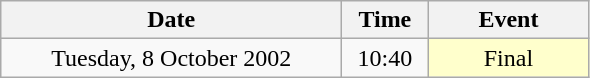<table class = "wikitable" style="text-align:center;">
<tr>
<th width=220>Date</th>
<th width=50>Time</th>
<th width=100>Event</th>
</tr>
<tr>
<td>Tuesday, 8 October 2002</td>
<td>10:40</td>
<td bgcolor=ffffcc>Final</td>
</tr>
</table>
